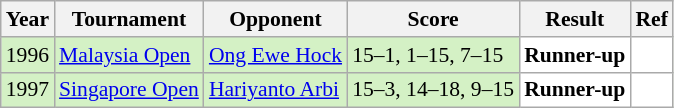<table class="sortable wikitable" style="font-size: 90%;">
<tr>
<th>Year</th>
<th>Tournament</th>
<th>Opponent</th>
<th>Score</th>
<th>Result</th>
<th>Ref</th>
</tr>
<tr style="background:#D4F1C5">
<td align="center">1996</td>
<td align="left"><a href='#'>Malaysia Open</a></td>
<td align="left"> <a href='#'>Ong Ewe Hock</a></td>
<td align="left">15–1, 1–15, 7–15</td>
<td style="text-align:left; background:white"> <strong>Runner-up</strong></td>
<td style="text-align:center; background:white"></td>
</tr>
<tr style="background:#D4F1C5">
<td align="center">1997</td>
<td align="left"><a href='#'>Singapore Open</a></td>
<td align="left"> <a href='#'>Hariyanto Arbi</a></td>
<td align="left">15–3, 14–18, 9–15</td>
<td style="text-align:left; background:white"> <strong>Runner-up</strong></td>
<td style="text-align:center; background:white"></td>
</tr>
</table>
